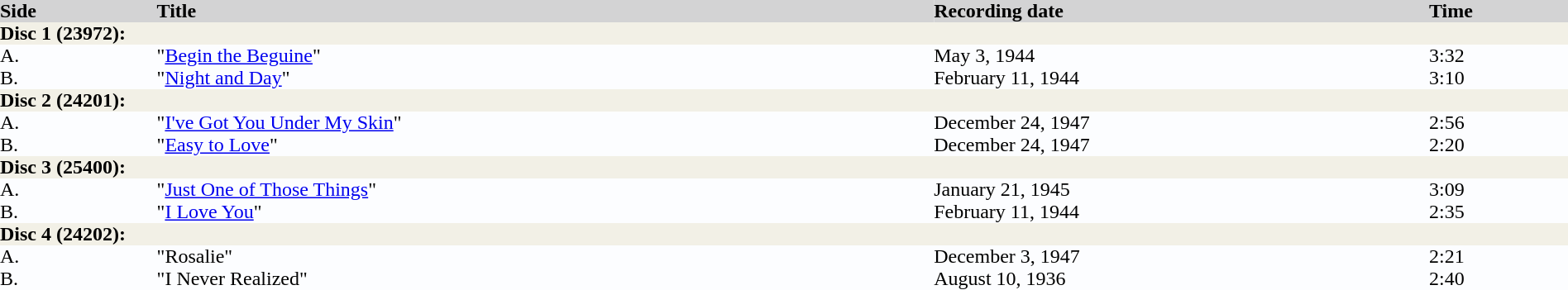<table border="0" cellpadding="0" cellspacing="0" style="width: 100%; margin: 1em 1em 1em 0; background: #FCFDFF; border-collapse: collapse;">
<tr bgcolor=#D3D3D4>
<td width=10%><strong>Side</strong></td>
<td><strong>Title</strong></td>
<td><strong>Recording date</strong></td>
<td><strong>Time</strong></td>
</tr>
<tr bgcolor=#F2F0E6>
<td colspan=4><strong>Disc 1 (23972):</strong></td>
</tr>
<tr>
<td>A.</td>
<td>"<a href='#'>Begin the Beguine</a>"</td>
<td>May 3, 1944</td>
<td>3:32</td>
</tr>
<tr>
<td>B.</td>
<td>"<a href='#'>Night and Day</a>"</td>
<td>February 11, 1944</td>
<td>3:10</td>
</tr>
<tr bgcolor=#F2F0E6>
<td colspan=4><strong>Disc 2 (24201):</strong></td>
</tr>
<tr>
<td>A.</td>
<td>"<a href='#'>I've Got You Under My Skin</a>"</td>
<td>December 24, 1947</td>
<td>2:56</td>
</tr>
<tr>
<td>B.</td>
<td>"<a href='#'>Easy to Love</a>"</td>
<td>December 24, 1947</td>
<td>2:20</td>
</tr>
<tr bgcolor=#F2F0E6>
<td colspan=4><strong>Disc 3 (25400):</strong></td>
</tr>
<tr>
<td>A.</td>
<td>"<a href='#'>Just One of Those Things</a>"</td>
<td>January 21, 1945</td>
<td>3:09</td>
</tr>
<tr>
<td>B.</td>
<td>"<a href='#'>I Love You</a>"</td>
<td>February 11, 1944</td>
<td>2:35</td>
</tr>
<tr bgcolor=#F2F0E6>
<td colspan=4><strong>Disc 4 (24202):</strong></td>
</tr>
<tr>
<td>A.</td>
<td>"Rosalie"</td>
<td>December 3, 1947</td>
<td>2:21</td>
</tr>
<tr>
<td>B.</td>
<td>"I Never Realized"</td>
<td>August 10, 1936</td>
<td>2:40</td>
</tr>
</table>
